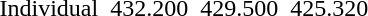<table>
<tr>
<td>Individual <br> </td>
<td></td>
<td>432.200</td>
<td></td>
<td>429.500</td>
<td></td>
<td>425.320</td>
</tr>
</table>
